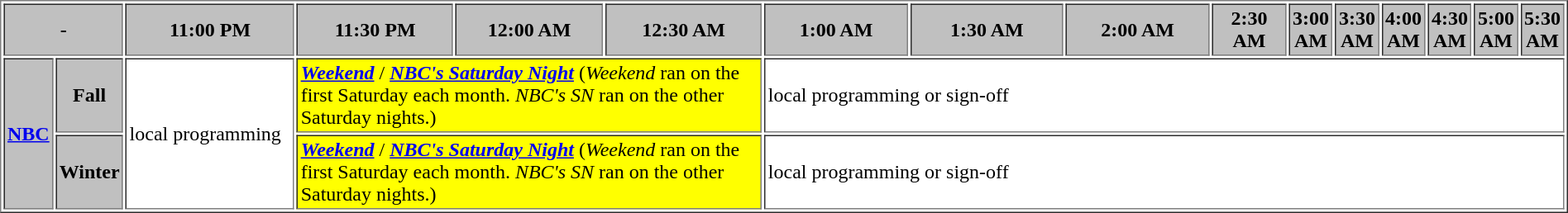<table border="1" cellpadding="2">
<tr>
<th bgcolor="#C0C0C0" colspan=2>-</th>
<th width="13%" bgcolor="#C0C0C0">11:00 PM</th>
<th width="14%" bgcolor="#C0C0C0">11:30 PM</th>
<th width="13%" bgcolor="#C0C0C0">12:00 AM</th>
<th width="14%" bgcolor="#C0C0C0">12:30 AM</th>
<th width="13%" bgcolor="#C0C0C0">1:00 AM</th>
<th width="14%" bgcolor="#C0C0C0">1:30 AM</th>
<th width="13%" bgcolor="#C0C0C0">2:00 AM</th>
<th width="14%" bgcolor="#C0C0C0">2:30 AM</th>
<th width="13%" bgcolor="#C0C0C0">3:00 AM</th>
<th width="14%" bgcolor="#C0C0C0">3:30 AM</th>
<th width="13%" bgcolor="#C0C0C0">4:00 AM</th>
<th width="14%" bgcolor="#C0C0C0">4:30 AM</th>
<th width="13%" bgcolor="#C0C0C0">5:00 AM</th>
<th width="14%" bgcolor="#C0C0C0">5:30 AM</th>
</tr>
<tr>
<th bgcolor="#C0C0C0" rowspan=2><a href='#'>NBC</a></th>
<th bgcolor=#C0C0C0>Fall</th>
<td bgcolor="white" rowspan=2>local programming</td>
<td bgcolor="yellow" colspan="3"><strong><a href='#'><em>Weekend</em></a></strong> / <strong><a href='#'><em>NBC's Saturday Night</em></a></strong> (<em>Weekend</em> ran on the first Saturday each month. <em>NBC's SN</em> ran on the other Saturday nights.)</td>
<td bgcolor="white" colspan="10" rowspan=1>local programming or sign-off</td>
</tr>
<tr>
<th bgcolor=#C0C0C0>Winter</th>
<td bgcolor="yellow" colspan="3"><strong><a href='#'><em>Weekend</em></a></strong> / <strong><a href='#'><em>NBC's Saturday Night</em></a></strong> (<em>Weekend</em> ran on the first Saturday each month. <em>NBC's SN</em> ran on the other Saturday nights.)</td>
<td bgcolor="white" colspan="10" rowspan=1>local programming or sign-off</td>
</tr>
</table>
